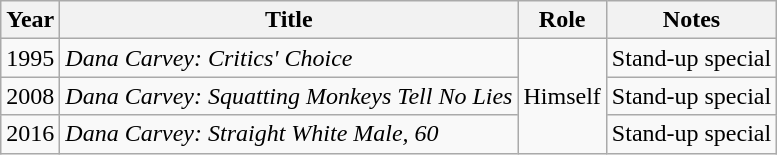<table class="wikitable sortable">
<tr>
<th>Year</th>
<th>Title</th>
<th>Role</th>
<th>Notes</th>
</tr>
<tr>
<td>1995</td>
<td><em>Dana Carvey: Critics' Choice</em></td>
<td rowspan="3">Himself</td>
<td>Stand-up special</td>
</tr>
<tr>
<td>2008</td>
<td><em>Dana Carvey: Squatting Monkeys Tell No Lies</em></td>
<td>Stand-up special</td>
</tr>
<tr>
<td>2016</td>
<td><em>Dana Carvey: Straight White Male, 60</em></td>
<td>Stand-up special</td>
</tr>
</table>
